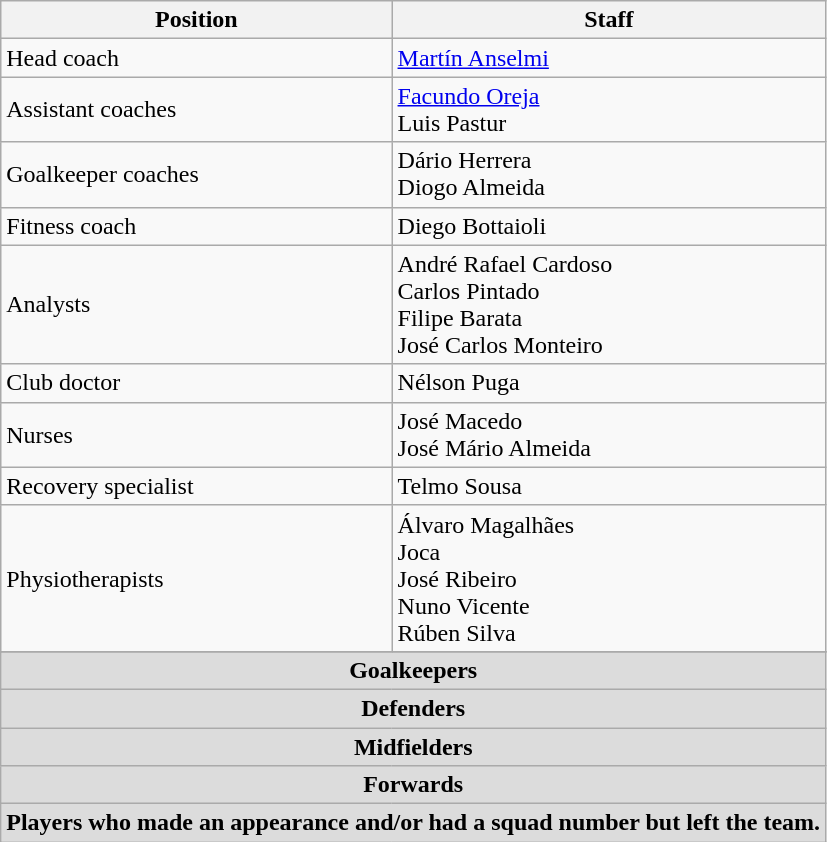<table class=wikitable>
<tr>
<th>Position</th>
<th>Staff</th>
</tr>
<tr>
<td>Head coach</td>
<td> <a href='#'>Martín Anselmi</a></td>
</tr>
<tr>
<td>Assistant coaches</td>
<td> <a href='#'>Facundo Oreja</a><br> Luis Pastur</td>
</tr>
<tr>
<td>Goalkeeper coaches</td>
<td> Dário Herrera<br> Diogo Almeida</td>
</tr>
<tr>
<td>Fitness coach</td>
<td> Diego Bottaioli</td>
</tr>
<tr>
<td>Analysts</td>
<td> André Rafael Cardoso<br> Carlos Pintado<br> Filipe Barata<br> José Carlos Monteiro</td>
</tr>
<tr>
<td>Club doctor</td>
<td> Nélson Puga</td>
</tr>
<tr>
<td>Nurses</td>
<td> José Macedo<br> José Mário Almeida</td>
</tr>
<tr>
<td>Recovery specialist</td>
<td> Telmo Sousa</td>
</tr>
<tr>
<td>Physiotherapists</td>
<td> Álvaro Magalhães<br> Joca<br> José Ribeiro<br> Nuno Vicente<br> Rúben Silva</td>
</tr>
<tr>
</tr>
<tr>
<th colspan=18 style=background:#dcdcdc; text-align:center>Goalkeepers<br>



</th>
</tr>
<tr>
<th colspan=18 style=background:#dcdcdc; text-align:center>Defenders<br>









</th>
</tr>
<tr>
<th colspan=18 style=background:#dcdcdc; text-align:center>Midfielders<br>





     
                            
</th>
</tr>
<tr>
<th colspan=18 style=background:#dcdcdc; text-align:center>Forwards<br>




</th>
</tr>
<tr>
<th colspan=18 style=background:#dcdcdc; text-align:center>Players who made an appearance and/or had a squad number but left the team.<br>







  

</th>
</tr>
</table>
